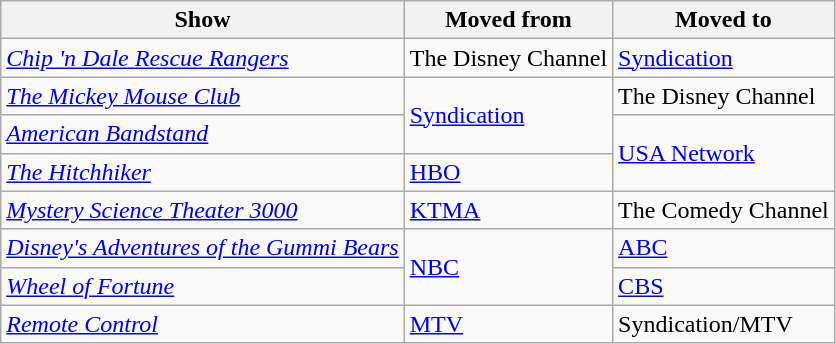<table class="wikitable sortable">
<tr>
<th>Show</th>
<th>Moved from</th>
<th>Moved to</th>
</tr>
<tr>
<td><em><a href='#'>Chip 'n Dale Rescue Rangers</a></em></td>
<td>The Disney Channel</td>
<td><a href='#'>Syndication</a></td>
</tr>
<tr>
<td><em><a href='#'>The Mickey Mouse Club</a></em></td>
<td rowspan="2"><a href='#'>Syndication</a></td>
<td>The Disney Channel</td>
</tr>
<tr>
<td><em><a href='#'>American Bandstand</a></em></td>
<td rowspan="2"><a href='#'>USA Network</a></td>
</tr>
<tr>
<td><em><a href='#'>The Hitchhiker</a></em></td>
<td><a href='#'>HBO</a></td>
</tr>
<tr>
<td><em><a href='#'>Mystery Science Theater 3000</a></em></td>
<td><a href='#'>KTMA</a></td>
<td>The Comedy Channel</td>
</tr>
<tr>
<td><em><a href='#'>Disney's Adventures of the Gummi Bears</a></em></td>
<td rowspan="2"><a href='#'>NBC</a></td>
<td><a href='#'>ABC</a></td>
</tr>
<tr>
<td><em><a href='#'>Wheel of Fortune</a></em></td>
<td><a href='#'>CBS</a></td>
</tr>
<tr>
<td><em><a href='#'>Remote Control</a></em></td>
<td><a href='#'>MTV</a></td>
<td>Syndication/MTV</td>
</tr>
</table>
